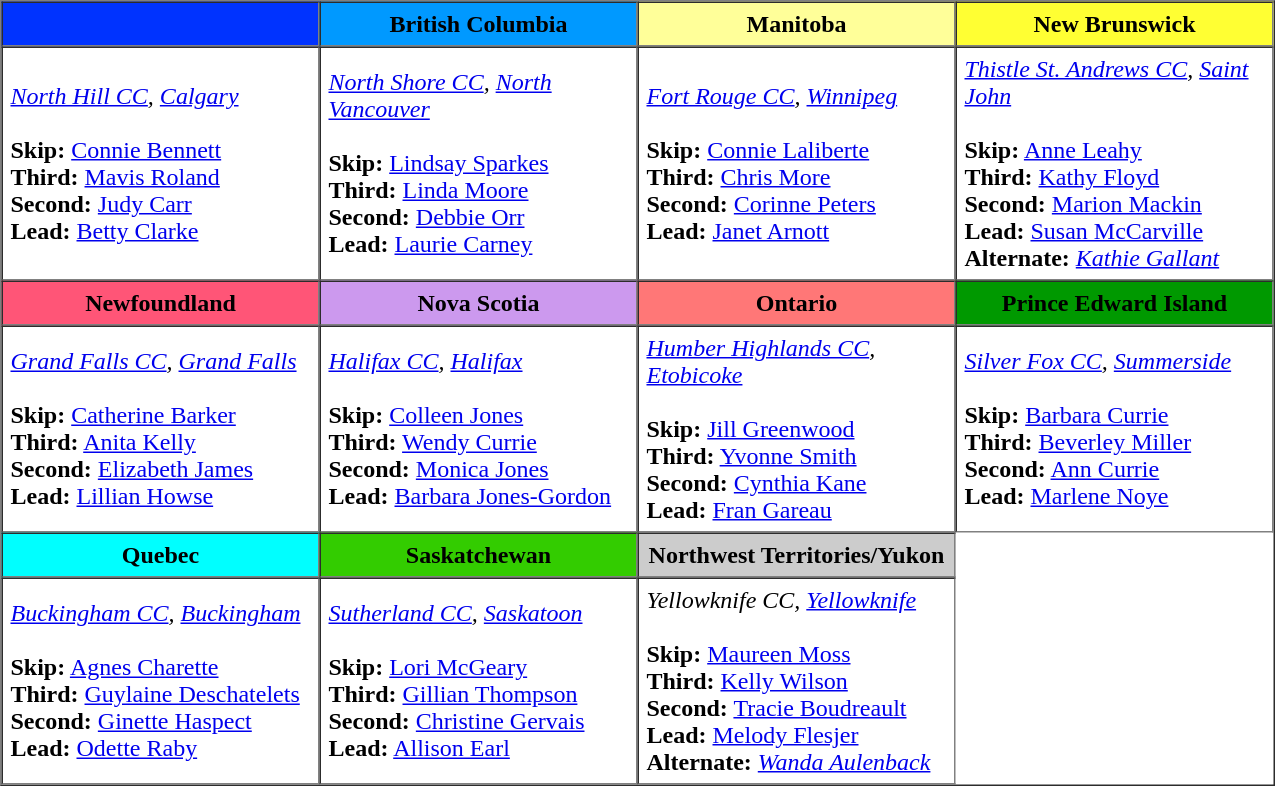<table border=1 cellpadding=5 cellspacing=0>
<tr>
<th bgcolor="#0033ff" width="200"></th>
<th bgcolor="#0099ff" width="200">British Columbia</th>
<th bgcolor="#ffff99" width="200">Manitoba</th>
<th bgcolor="#ffff33" width="200">New Brunswick</th>
</tr>
<tr align=center>
<td align=left><em><a href='#'>North Hill CC</a>, <a href='#'>Calgary</a></em> <br><br><strong>Skip:</strong>  <a href='#'>Connie Bennett</a><br>
<strong>Third:</strong>  <a href='#'>Mavis Roland</a><br>
<strong>Second:</strong>  <a href='#'>Judy Carr</a><br>
<strong>Lead:</strong> <a href='#'>Betty Clarke</a><br></td>
<td align=left><em><a href='#'>North Shore CC</a>, <a href='#'>North Vancouver</a></em> <br><br><strong>Skip:</strong>  <a href='#'>Lindsay Sparkes</a><br>
<strong>Third:</strong> <a href='#'>Linda Moore</a><br>
<strong>Second:</strong> <a href='#'>Debbie Orr</a><br>
<strong>Lead:</strong> <a href='#'>Laurie Carney</a><br></td>
<td align=left><em><a href='#'>Fort Rouge CC</a>, <a href='#'>Winnipeg</a></em> <br><br><strong>Skip:</strong>  <a href='#'>Connie Laliberte</a><br>
<strong>Third:</strong> <a href='#'>Chris More</a><br>
<strong>Second:</strong> <a href='#'>Corinne Peters</a><br>
<strong>Lead:</strong> <a href='#'>Janet Arnott</a><br></td>
<td align=left><em><a href='#'>Thistle St. Andrews CC</a>, <a href='#'>Saint John</a></em> <br><br><strong>Skip:</strong>  <a href='#'>Anne Leahy</a><br>
<strong>Third:</strong> <a href='#'>Kathy Floyd</a><br>
<strong>Second:</strong> <a href='#'>Marion Mackin</a><br>
<strong>Lead:</strong> <a href='#'>Susan McCarville</a><br>
<strong>Alternate:</strong> <em><a href='#'>Kathie Gallant</a></em></td>
</tr>
<tr border=1 cellpadding=5 cellspacing=0>
<th bgcolor="#ff5577" width="200">Newfoundland</th>
<th bgcolor="#cc99ee" width="200">Nova Scotia</th>
<th bgcolor="#ff7777" width="200">Ontario</th>
<th bgcolor="#009900" width="200">Prince Edward Island</th>
</tr>
<tr align=center>
<td align=left><em><a href='#'>Grand Falls CC</a>, <a href='#'>Grand Falls</a></em> <br><br><strong>Skip:</strong>  <a href='#'>Catherine Barker</a> <br>
<strong>Third:</strong> <a href='#'>Anita Kelly</a><br>
<strong>Second:</strong> <a href='#'>Elizabeth James</a><br>
<strong>Lead:</strong> <a href='#'>Lillian Howse</a><br></td>
<td align=left><em><a href='#'>Halifax CC</a>, <a href='#'>Halifax</a></em> <br><br><strong>Skip:</strong>  <a href='#'>Colleen Jones</a><br>
<strong>Third:</strong> <a href='#'>Wendy Currie</a><br>
<strong>Second:</strong> <a href='#'>Monica Jones</a><br>
<strong>Lead:</strong> <a href='#'>Barbara Jones-Gordon</a><br></td>
<td align=left><em><a href='#'>Humber Highlands CC</a>, <a href='#'>Etobicoke</a></em> <br><br><strong>Skip:</strong>  <a href='#'>Jill Greenwood</a><br>
<strong>Third:</strong> <a href='#'>Yvonne Smith</a><br>
<strong>Second:</strong> <a href='#'>Cynthia Kane</a><br>
<strong>Lead:</strong> <a href='#'>Fran Gareau</a><br></td>
<td align=left><em><a href='#'>Silver Fox CC</a>, <a href='#'>Summerside</a></em> <br><br><strong>Skip:</strong>  <a href='#'>Barbara Currie</a><br>
<strong>Third:</strong> <a href='#'>Beverley Miller</a><br>
<strong>Second:</strong> <a href='#'>Ann Currie</a><br>
<strong>Lead:</strong> <a href='#'>Marlene Noye</a><br></td>
</tr>
<tr border=1 cellpadding=5 cellspacing=0>
<th bgcolor="#00ffff" width="200">Quebec</th>
<th bgcolor="#33cc00" width="200">Saskatchewan</th>
<th bgcolor="#cccccc" width="200">Northwest Territories/Yukon</th>
</tr>
<tr align=center>
<td align=left><em><a href='#'>Buckingham CC</a>, <a href='#'>Buckingham</a></em> <br><br><strong>Skip:</strong>  <a href='#'>Agnes Charette</a><br>
<strong>Third:</strong> <a href='#'>Guylaine Deschatelets</a><br>
<strong>Second:</strong> <a href='#'>Ginette Haspect</a><br>
<strong>Lead:</strong> <a href='#'>Odette Raby</a><br></td>
<td align=left><em><a href='#'>Sutherland CC</a>, <a href='#'>Saskatoon</a></em> <br><br><strong>Skip:</strong>  <a href='#'>Lori McGeary</a><br>
<strong>Third:</strong> <a href='#'>Gillian Thompson</a><br>
<strong>Second:</strong> <a href='#'>Christine Gervais</a><br>
<strong>Lead:</strong> <a href='#'>Allison Earl</a><br></td>
<td align=left><em>Yellowknife CC, <a href='#'>Yellowknife</a></em> <br><br><strong>Skip:</strong>  <a href='#'>Maureen Moss</a><br>
<strong>Third:</strong> <a href='#'>Kelly Wilson</a><br>
<strong>Second:</strong> <a href='#'>Tracie Boudreault</a><br>
<strong>Lead:</strong> <a href='#'>Melody Flesjer</a><br>
<strong>Alternate:</strong> <em><a href='#'>Wanda Aulenback</a></em></td>
</tr>
</table>
